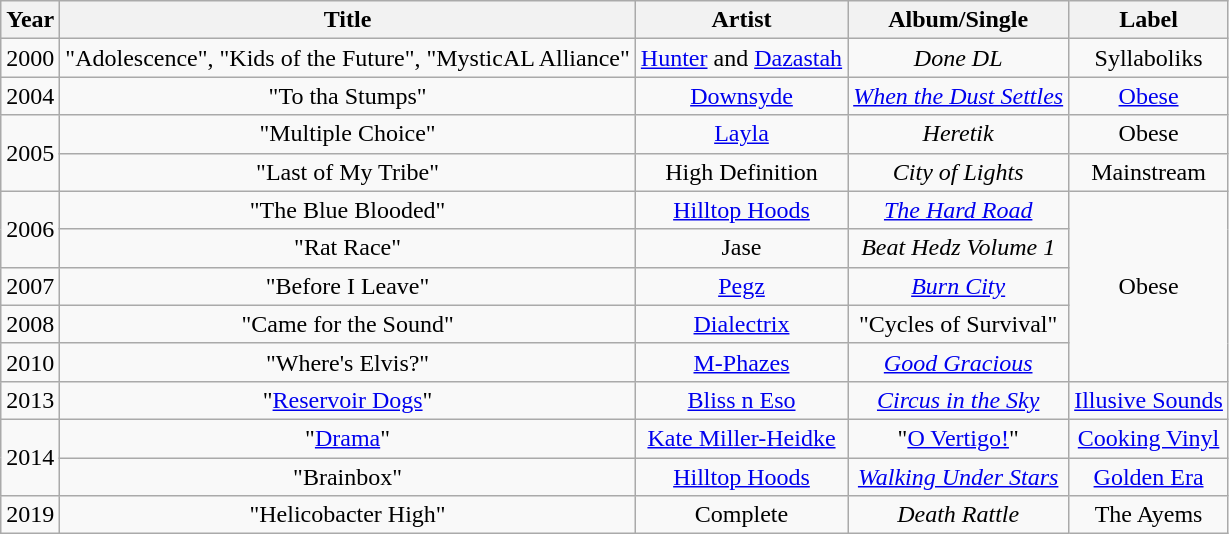<table class="wikitable plainrowheaders" style="text-align:center;">
<tr>
<th scope="col">Year</th>
<th scope="col">Title</th>
<th scope="col">Artist</th>
<th scope="col">Album/Single</th>
<th scope="col">Label</th>
</tr>
<tr>
<td>2000</td>
<td>"Adolescence", "Kids of the Future", "MysticAL Alliance"</td>
<td><a href='#'>Hunter</a> and <a href='#'>Dazastah</a></td>
<td><em>Done DL</em></td>
<td>Syllaboliks</td>
</tr>
<tr>
<td>2004</td>
<td>"To tha Stumps"</td>
<td><a href='#'>Downsyde</a></td>
<td><em><a href='#'>When the Dust Settles</a></em></td>
<td><a href='#'>Obese</a></td>
</tr>
<tr>
<td rowspan="2">2005</td>
<td>"Multiple Choice"</td>
<td><a href='#'>Layla</a></td>
<td><em>Heretik</em></td>
<td>Obese</td>
</tr>
<tr>
<td>"Last of My Tribe"</td>
<td>High Definition</td>
<td><em>City of Lights</em></td>
<td>Mainstream</td>
</tr>
<tr>
<td rowspan="2">2006</td>
<td>"The Blue Blooded"</td>
<td><a href='#'>Hilltop Hoods</a></td>
<td><em><a href='#'>The Hard Road</a></em></td>
<td rowspan="5">Obese</td>
</tr>
<tr>
<td>"Rat Race"</td>
<td>Jase</td>
<td><em>Beat Hedz Volume 1</em></td>
</tr>
<tr>
<td>2007</td>
<td>"Before I Leave"</td>
<td><a href='#'>Pegz</a></td>
<td><em><a href='#'>Burn City</a></em></td>
</tr>
<tr>
<td>2008</td>
<td>"Came for the Sound"</td>
<td><a href='#'>Dialectrix</a></td>
<td>"Cycles of Survival"</td>
</tr>
<tr>
<td>2010</td>
<td>"Where's Elvis?"</td>
<td><a href='#'>M-Phazes</a></td>
<td><em><a href='#'>Good Gracious</a></em></td>
</tr>
<tr>
<td>2013</td>
<td>"<a href='#'>Reservoir Dogs</a>"</td>
<td><a href='#'>Bliss n Eso</a></td>
<td><em><a href='#'>Circus in the Sky</a></em></td>
<td><a href='#'>Illusive Sounds</a></td>
</tr>
<tr>
<td rowspan="2">2014</td>
<td>"<a href='#'>Drama</a>"</td>
<td><a href='#'>Kate Miller-Heidke</a></td>
<td>"<a href='#'>O Vertigo!</a>"</td>
<td><a href='#'>Cooking Vinyl</a></td>
</tr>
<tr>
<td>"Brainbox"</td>
<td><a href='#'>Hilltop Hoods</a></td>
<td><em><a href='#'>Walking Under Stars</a></em></td>
<td><a href='#'>Golden Era</a></td>
</tr>
<tr>
<td>2019</td>
<td>"Helicobacter High"</td>
<td>Complete</td>
<td><em>Death Rattle</em></td>
<td>The Ayems</td>
</tr>
</table>
